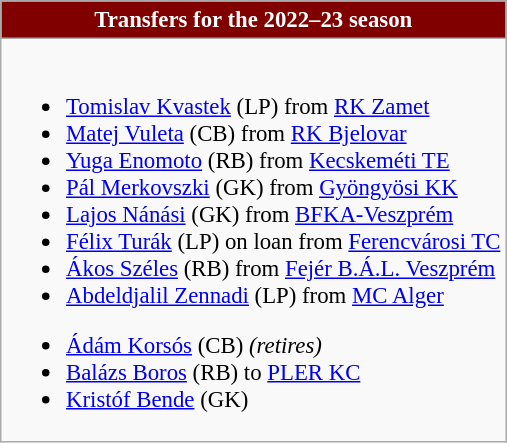<table class="wikitable collapsible collapsed" style="font-size:95%">
<tr>
<th style="color:white; background:maroon"><strong>Transfers for the 2022–23 season</strong></th>
</tr>
<tr>
<td><br>
<ul><li> <a href='#'>Tomislav Kvastek</a> (LP) from  <a href='#'>RK Zamet</a></li><li> <a href='#'>Matej Vuleta</a> (CB) from  <a href='#'>RK Bjelovar</a></li><li> <a href='#'>Yuga Enomoto</a> (RB) from  <a href='#'>Kecskeméti TE</a></li><li> <a href='#'>Pál Merkovszki</a> (GK) from  <a href='#'>Gyöngyösi KK</a></li><li> <a href='#'>Lajos Nánási</a> (GK) from  <a href='#'>BFKA-Veszprém</a></li><li> <a href='#'>Félix Turák</a> (LP) on loan from  <a href='#'>Ferencvárosi TC</a></li><li> <a href='#'>Ákos Széles</a> (RB) from  <a href='#'>Fejér B.Á.L. Veszprém</a></li><li> <a href='#'>Abdeldjalil Zennadi</a> (LP) from  <a href='#'>MC Alger</a></li></ul><ul><li> <a href='#'>Ádám Korsós</a> (CB) <em>(retires)</em></li><li> <a href='#'>Balázs Boros</a> (RB) to  <a href='#'>PLER KC</a></li><li> <a href='#'>Kristóf Bende</a> (GK)</li></ul></td>
</tr>
</table>
